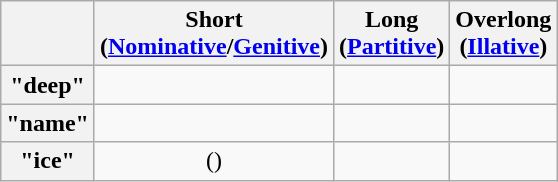<table class="wikitable">
<tr>
<th></th>
<th>Short <br>(<a href='#'>Nominative</a>/<a href='#'>Genitive</a>)</th>
<th>Long <br>(<a href='#'>Partitive</a>)</th>
<th>Overlong <br>(<a href='#'>Illative</a>)</th>
</tr>
<tr align=center>
<th>"deep"</th>
<td></td>
<td></td>
<td></td>
</tr>
<tr align=center>
<th>"name"</th>
<td></td>
<td></td>
<td></td>
</tr>
<tr align=center>
<th>"ice"</th>
<td> ()</td>
<td></td>
<td></td>
</tr>
</table>
